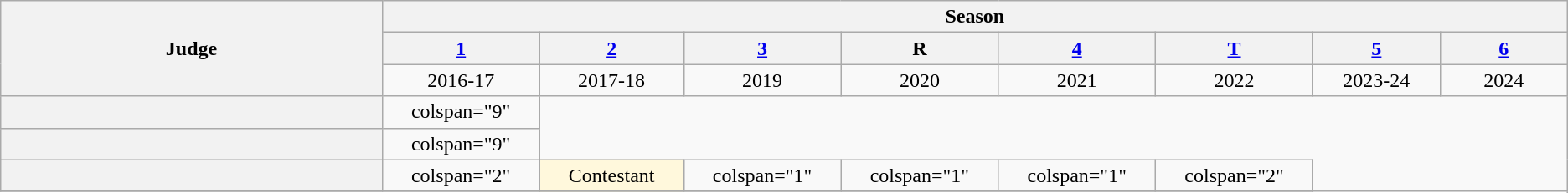<table class="wikitable plainrowheaders" style="text-align:center">
<tr>
<th rowspan="3" style="width:15%;" scope="col">Judge</th>
<th colspan="8">Season</th>
</tr>
<tr>
<th style="width:5%;" scope="colspan"><a href='#'>1</a></th>
<th style="width:5%;" scope="colspan"><a href='#'>2</a></th>
<th style="width:5%;" scope="colspan"><a href='#'>3</a></th>
<th style="width:5%;" scope="colspan">R</th>
<th style="width:5%;" scope="colspan"><a href='#'>4</a></th>
<th style="width:5%;" scope="colspan"><a href='#'>T</a></th>
<th style="width:5%;" scope="colspan"><a href='#'>5</a></th>
<th style="width:5%;" scope="colspan"><a href='#'>6</a></th>
</tr>
<tr>
<td>2016-17</td>
<td>2017-18</td>
<td>2019</td>
<td>2020</td>
<td>2021</td>
<td>2022</td>
<td>2023-24</td>
<td>2024</td>
</tr>
<tr>
<th scope="row" style="text-align: center;"></th>
<td>colspan="9" </td>
</tr>
<tr>
<th scope="row" style="text-align: center;"></th>
<td>colspan="9" </td>
</tr>
<tr>
<th scope="row" style="text-align: center;"></th>
<td>colspan="2" </td>
<td colspan=1" style=background:cornsilk; color:goldenrod;>Contestant</td>
<td>colspan="1" </td>
<td>colspan="1" </td>
<td>colspan="1" </td>
<td>colspan="2" </td>
</tr>
<tr>
</tr>
</table>
